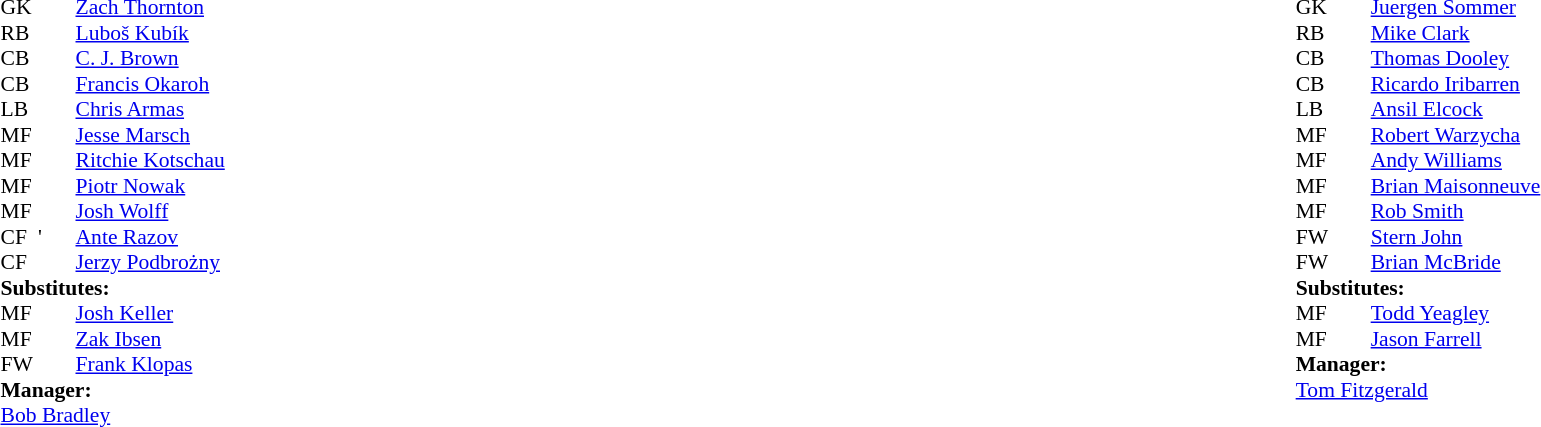<table width="100%">
<tr>
<td valign="top" width="40%"><br><table style="font-size: 90%" cellspacing="0" cellpadding="0">
<tr>
<th width="25"></th>
<th width="25"></th>
</tr>
<tr>
<td>GK</td>
<td></td>
<td> <a href='#'>Zach Thornton</a></td>
</tr>
<tr>
<td>RB</td>
<td></td>
<td> <a href='#'>Luboš Kubík</a></td>
<td></td>
<td></td>
</tr>
<tr>
<td>CB</td>
<td></td>
<td> <a href='#'>C. J. Brown</a></td>
</tr>
<tr>
<td>CB</td>
<td></td>
<td> <a href='#'>Francis Okaroh</a></td>
</tr>
<tr>
<td>LB</td>
<td></td>
<td> <a href='#'>Chris Armas</a></td>
</tr>
<tr>
<td>MF</td>
<td></td>
<td> <a href='#'>Jesse Marsch</a></td>
</tr>
<tr>
<td>MF</td>
<td></td>
<td> <a href='#'>Ritchie Kotschau</a></td>
<td></td>
<td></td>
</tr>
<tr>
<td>MF</td>
<td></td>
<td> <a href='#'>Piotr Nowak</a></td>
</tr>
<tr>
<td>MF</td>
<td></td>
<td> <a href='#'>Josh Wolff</a></td>
</tr>
<tr>
<td>CF</td>
<td>'</td>
<td> <a href='#'>Ante Razov</a></td>
</tr>
<tr>
<td>CF</td>
<td></td>
<td> <a href='#'>Jerzy Podbrożny</a></td>
</tr>
<tr>
<td colspan=4><strong>Substitutes:</strong></td>
</tr>
<tr>
<td>MF</td>
<td></td>
<td> <a href='#'>Josh Keller</a></td>
<td></td>
<td></td>
<td></td>
</tr>
<tr>
<td>MF</td>
<td></td>
<td> <a href='#'>Zak Ibsen</a></td>
<td></td>
<td></td>
</tr>
<tr>
<td>FW</td>
<td></td>
<td> <a href='#'>Frank Klopas</a></td>
<td></td>
<td></td>
</tr>
<tr>
<td colspan=4><strong>Manager:</strong></td>
</tr>
<tr>
<td colspan="4"> <a href='#'>Bob Bradley</a></td>
</tr>
</table>
</td>
<td valign="top"></td>
<td valign="top" width="50%"><br><table style="font-size: 90%" cellspacing="0" cellpadding="0" align=center>
<tr>
<td colspan="4"></td>
</tr>
<tr>
<th width="25"></th>
<th width="25"></th>
</tr>
<tr>
<td>GK</td>
<td></td>
<td> <a href='#'>Juergen Sommer</a></td>
</tr>
<tr>
<td>RB</td>
<td></td>
<td> <a href='#'>Mike Clark</a></td>
</tr>
<tr>
<td>CB</td>
<td></td>
<td> <a href='#'>Thomas Dooley</a></td>
</tr>
<tr>
<td>CB</td>
<td></td>
<td> <a href='#'>Ricardo Iribarren</a></td>
</tr>
<tr>
<td>LB</td>
<td></td>
<td> <a href='#'>Ansil Elcock</a></td>
</tr>
<tr>
<td>MF</td>
<td></td>
<td> <a href='#'>Robert Warzycha</a></td>
<td></td>
<td></td>
</tr>
<tr>
<td>MF</td>
<td></td>
<td> <a href='#'>Andy Williams</a></td>
</tr>
<tr>
<td>MF</td>
<td></td>
<td> <a href='#'>Brian Maisonneuve</a></td>
<td></td>
<td></td>
</tr>
<tr>
<td>MF</td>
<td></td>
<td> <a href='#'>Rob Smith</a></td>
</tr>
<tr>
<td>FW</td>
<td></td>
<td> <a href='#'>Stern John</a></td>
</tr>
<tr>
<td>FW</td>
<td></td>
<td> <a href='#'>Brian McBride</a></td>
</tr>
<tr>
<td colspan=4><strong>Substitutes:</strong></td>
</tr>
<tr>
<td>MF</td>
<td></td>
<td> <a href='#'>Todd Yeagley</a></td>
<td></td>
<td></td>
</tr>
<tr>
<td>MF</td>
<td></td>
<td> <a href='#'>Jason Farrell</a></td>
<td></td>
<td></td>
</tr>
<tr>
<td colspan=4><strong>Manager:</strong></td>
</tr>
<tr>
<td colspan="4"> <a href='#'>Tom Fitzgerald</a></td>
</tr>
</table>
</td>
</tr>
</table>
